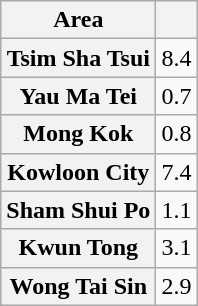<table class="wikitable sortable" style="text-align:right;">
<tr>
<th scope="col">Area</th>
<th scope="col"></th>
</tr>
<tr>
<th scope="row">Tsim Sha Tsui</th>
<td>8.4</td>
</tr>
<tr>
<th scope="row">Yau Ma Tei</th>
<td>0.7</td>
</tr>
<tr>
<th scope="row">Mong Kok</th>
<td>0.8</td>
</tr>
<tr>
<th scope="row">Kowloon City</th>
<td>7.4</td>
</tr>
<tr>
<th scope="row">Sham Shui Po</th>
<td>1.1</td>
</tr>
<tr>
<th scope="row">Kwun Tong</th>
<td>3.1</td>
</tr>
<tr>
<th scope="row">Wong Tai Sin</th>
<td>2.9</td>
</tr>
</table>
